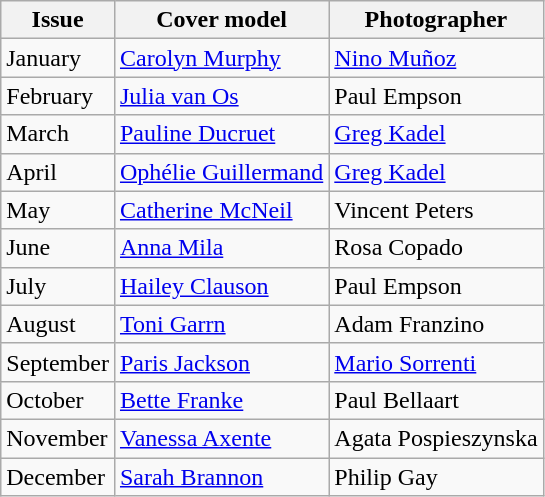<table class="sortable wikitable">
<tr>
<th>Issue</th>
<th>Cover model</th>
<th>Photographer</th>
</tr>
<tr>
<td>January</td>
<td><a href='#'>Carolyn Murphy</a></td>
<td><a href='#'>Nino Muñoz</a></td>
</tr>
<tr>
<td>February</td>
<td><a href='#'>Julia van Os</a></td>
<td>Paul Empson</td>
</tr>
<tr>
<td>March</td>
<td><a href='#'>Pauline Ducruet</a></td>
<td><a href='#'>Greg Kadel</a></td>
</tr>
<tr>
<td>April</td>
<td><a href='#'>Ophélie Guillermand</a></td>
<td><a href='#'>Greg Kadel</a></td>
</tr>
<tr>
<td>May</td>
<td><a href='#'>Catherine McNeil</a></td>
<td>Vincent Peters</td>
</tr>
<tr>
<td>June</td>
<td><a href='#'>Anna Mila</a></td>
<td>Rosa Copado</td>
</tr>
<tr>
<td>July</td>
<td><a href='#'>Hailey Clauson</a></td>
<td>Paul Empson</td>
</tr>
<tr>
<td>August</td>
<td><a href='#'>Toni Garrn</a></td>
<td>Adam Franzino</td>
</tr>
<tr>
<td>September</td>
<td><a href='#'>Paris Jackson</a></td>
<td><a href='#'>Mario Sorrenti</a></td>
</tr>
<tr>
<td>October</td>
<td><a href='#'>Bette Franke</a></td>
<td>Paul Bellaart</td>
</tr>
<tr>
<td>November</td>
<td><a href='#'>Vanessa Axente</a></td>
<td>Agata Pospieszynska</td>
</tr>
<tr>
<td>December</td>
<td><a href='#'>Sarah Brannon</a></td>
<td>Philip Gay</td>
</tr>
</table>
